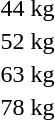<table>
<tr>
<td rowspan=2>44 kg<br></td>
<td rowspan=2></td>
<td rowspan=2></td>
<td></td>
</tr>
<tr>
<td></td>
</tr>
<tr>
<td rowspan=2>52 kg<br></td>
<td rowspan=2></td>
<td rowspan=2></td>
<td></td>
</tr>
<tr>
<td></td>
</tr>
<tr>
<td rowspan=2>63 kg<br></td>
<td rowspan=2></td>
<td rowspan=2></td>
<td></td>
</tr>
<tr>
<td></td>
</tr>
<tr>
<td rowspan=2>78 kg<br></td>
<td rowspan=2></td>
<td rowspan=2></td>
<td></td>
</tr>
<tr>
<td></td>
</tr>
</table>
